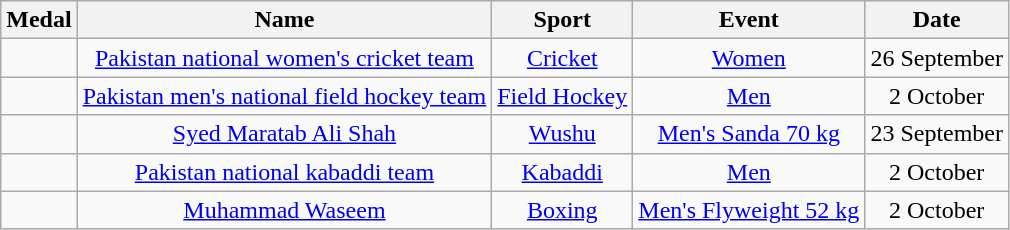<table class=wikitable style="text-align:center; ">
<tr>
<th>Medal</th>
<th>Name</th>
<th>Sport</th>
<th>Event</th>
<th>Date</th>
</tr>
<tr>
<td></td>
<td><a href='#'>Pakistan national women's cricket team</a></td>
<td><a href='#'>Cricket</a></td>
<td><a href='#'>Women</a></td>
<td>26 September</td>
</tr>
<tr>
<td></td>
<td><a href='#'>Pakistan men's national field hockey team</a></td>
<td><a href='#'>Field Hockey</a></td>
<td><a href='#'>Men</a></td>
<td>2 October</td>
</tr>
<tr>
<td></td>
<td><a href='#'>Syed Maratab Ali Shah</a></td>
<td><a href='#'>Wushu</a></td>
<td><a href='#'>Men's Sanda 70 kg</a></td>
<td>23 September</td>
</tr>
<tr>
<td></td>
<td><a href='#'>Pakistan national kabaddi team</a></td>
<td><a href='#'>Kabaddi</a></td>
<td><a href='#'>Men</a></td>
<td>2 October</td>
</tr>
<tr>
<td></td>
<td><a href='#'>Muhammad Waseem</a></td>
<td><a href='#'>Boxing</a></td>
<td><a href='#'>Men's Flyweight 52 kg</a></td>
<td>2 October</td>
</tr>
</table>
